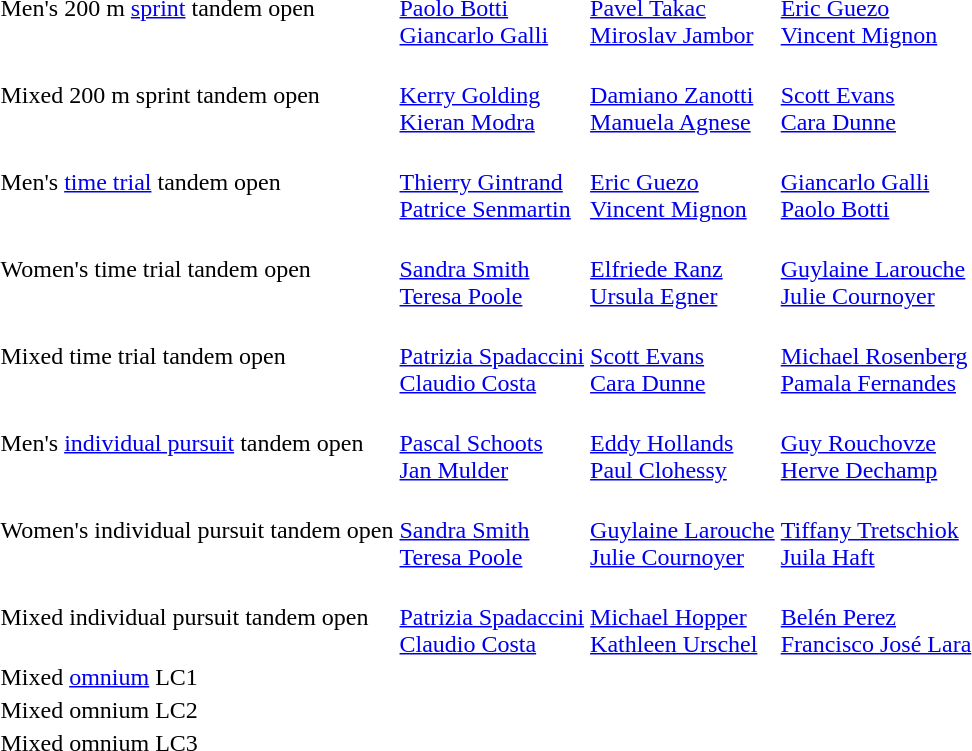<table>
<tr>
<td>Men's 200 m <a href='#'>sprint</a> tandem open</td>
<td valign=top> <br> <a href='#'>Paolo Botti</a> <br> <a href='#'>Giancarlo Galli</a></td>
<td valign=top> <br> <a href='#'>Pavel Takac</a> <br> <a href='#'>Miroslav Jambor</a></td>
<td valign=top> <br> <a href='#'>Eric Guezo</a> <br> <a href='#'>Vincent Mignon</a></td>
</tr>
<tr>
<td>Mixed 200 m sprint tandem open</td>
<td valign=top> <br> <a href='#'>Kerry Golding</a> <br> <a href='#'>Kieran Modra</a></td>
<td valign=top> <br> <a href='#'>Damiano Zanotti</a> <br> <a href='#'>Manuela Agnese</a></td>
<td valign=top> <br> <a href='#'>Scott Evans</a> <br> <a href='#'>Cara Dunne</a></td>
</tr>
<tr>
<td>Men's <a href='#'>time trial</a> tandem open</td>
<td valign=top> <br> <a href='#'>Thierry Gintrand</a> <br> <a href='#'>Patrice Senmartin</a></td>
<td valign=top> <br> <a href='#'>Eric Guezo</a> <br> <a href='#'>Vincent Mignon</a></td>
<td valign=top> <br> <a href='#'>Giancarlo Galli</a> <br> <a href='#'>Paolo Botti</a></td>
</tr>
<tr>
<td>Women's time trial tandem open</td>
<td valign=top> <br> <a href='#'>Sandra Smith</a> <br> <a href='#'>Teresa Poole</a></td>
<td valign=top> <br> <a href='#'>Elfriede Ranz</a> <br> <a href='#'>Ursula Egner</a></td>
<td valign=top> <br> <a href='#'>Guylaine Larouche</a> <br> <a href='#'>Julie Cournoyer</a></td>
</tr>
<tr>
<td>Mixed time trial tandem open</td>
<td valign=top> <br> <a href='#'>Patrizia Spadaccini</a> <br> <a href='#'>Claudio Costa</a></td>
<td valign=top> <br> <a href='#'>Scott Evans</a> <br> <a href='#'>Cara Dunne</a></td>
<td valign=top> <br> <a href='#'>Michael Rosenberg</a> <br> <a href='#'>Pamala Fernandes</a></td>
</tr>
<tr>
<td>Men's <a href='#'>individual pursuit</a> tandem open</td>
<td valign=top> <br> <a href='#'>Pascal Schoots</a> <br> <a href='#'>Jan Mulder</a></td>
<td valign=top> <br> <a href='#'>Eddy Hollands</a> <br> <a href='#'>Paul Clohessy</a></td>
<td valign=top> <br> <a href='#'>Guy Rouchovze</a> <br> <a href='#'>Herve Dechamp</a></td>
</tr>
<tr>
<td>Women's individual pursuit tandem open</td>
<td valign=top> <br> <a href='#'>Sandra Smith</a> <br> <a href='#'>Teresa Poole</a></td>
<td valign=top> <br> <a href='#'>Guylaine Larouche</a> <br> <a href='#'>Julie Cournoyer</a></td>
<td valign=top> <br> <a href='#'>Tiffany Tretschiok</a> <br> <a href='#'>Juila Haft</a></td>
</tr>
<tr>
<td>Mixed individual pursuit tandem open</td>
<td valign=top> <br> <a href='#'>Patrizia Spadaccini</a> <br> <a href='#'>Claudio Costa</a></td>
<td valign=top> <br> <a href='#'>Michael Hopper</a> <br> <a href='#'>Kathleen Urschel</a></td>
<td valign=top> <br> <a href='#'>Belén Perez</a> <br> <a href='#'>Francisco José Lara</a></td>
</tr>
<tr>
<td>Mixed <a href='#'>omnium</a> LC1</td>
<td></td>
<td></td>
<td></td>
</tr>
<tr>
<td>Mixed omnium LC2</td>
<td></td>
<td></td>
<td></td>
</tr>
<tr>
<td>Mixed omnium LC3</td>
<td></td>
<td></td>
<td></td>
</tr>
</table>
